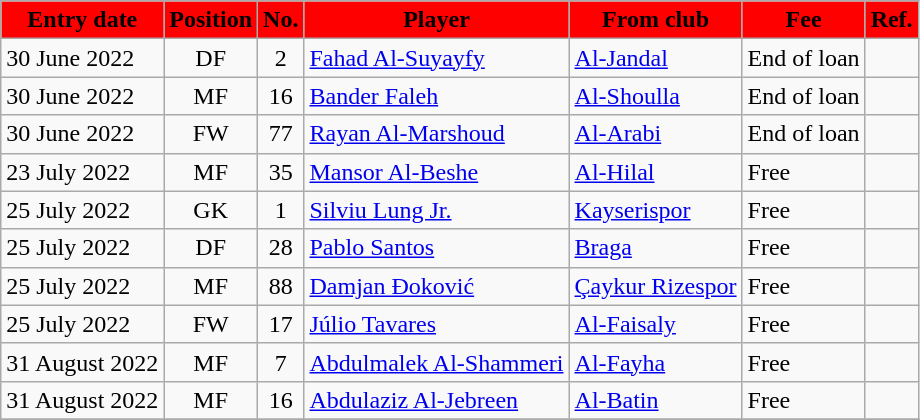<table class="wikitable sortable">
<tr>
<th style="background:red; color:black;"><strong>Entry date</strong></th>
<th style="background:red; color:black;"><strong>Position</strong></th>
<th style="background:red; color:black;"><strong>No.</strong></th>
<th style="background:red; color:black;"><strong>Player</strong></th>
<th style="background:red; color:black;"><strong>From club</strong></th>
<th style="background:red; color:black;"><strong>Fee</strong></th>
<th style="background:red; color:black;"><strong>Ref.</strong></th>
</tr>
<tr>
<td>30 June 2022</td>
<td style="text-align:center;">DF</td>
<td style="text-align:center;">2</td>
<td style="text-align:left;"> <a href='#'>Fahad Al-Suyayfy</a></td>
<td style="text-align:left;"> <a href='#'>Al-Jandal</a></td>
<td>End of loan</td>
<td></td>
</tr>
<tr>
<td>30 June 2022</td>
<td style="text-align:center;">MF</td>
<td style="text-align:center;">16</td>
<td style="text-align:left;"> <a href='#'>Bander Faleh</a></td>
<td style="text-align:left;"> <a href='#'>Al-Shoulla</a></td>
<td>End of loan</td>
<td></td>
</tr>
<tr>
<td>30 June 2022</td>
<td style="text-align:center;">FW</td>
<td style="text-align:center;">77</td>
<td style="text-align:left;"> <a href='#'>Rayan Al-Marshoud</a></td>
<td style="text-align:left;"> <a href='#'>Al-Arabi</a></td>
<td>End of loan</td>
<td></td>
</tr>
<tr>
<td>23 July 2022</td>
<td style="text-align:center;">MF</td>
<td style="text-align:center;">35</td>
<td style="text-align:left;"> <a href='#'>Mansor Al-Beshe</a></td>
<td style="text-align:left;"> <a href='#'>Al-Hilal</a></td>
<td>Free</td>
<td></td>
</tr>
<tr>
<td>25 July 2022</td>
<td style="text-align:center;">GK</td>
<td style="text-align:center;">1</td>
<td style="text-align:left;"> <a href='#'>Silviu Lung Jr.</a></td>
<td style="text-align:left;"> <a href='#'>Kayserispor</a></td>
<td>Free</td>
<td></td>
</tr>
<tr>
<td>25 July 2022</td>
<td style="text-align:center;">DF</td>
<td style="text-align:center;">28</td>
<td style="text-align:left;"> <a href='#'>Pablo Santos</a></td>
<td style="text-align:left;"> <a href='#'>Braga</a></td>
<td>Free</td>
<td></td>
</tr>
<tr>
<td>25 July 2022</td>
<td style="text-align:center;">MF</td>
<td style="text-align:center;">88</td>
<td style="text-align:left;"> <a href='#'>Damjan Đoković</a></td>
<td style="text-align:left;"> <a href='#'>Çaykur Rizespor</a></td>
<td>Free</td>
<td></td>
</tr>
<tr>
<td>25 July 2022</td>
<td style="text-align:center;">FW</td>
<td style="text-align:center;">17</td>
<td style="text-align:left;"> <a href='#'>Júlio Tavares</a></td>
<td style="text-align:left;"> <a href='#'>Al-Faisaly</a></td>
<td>Free</td>
<td></td>
</tr>
<tr>
<td>31 August 2022</td>
<td style="text-align:center;">MF</td>
<td style="text-align:center;">7</td>
<td style="text-align:left;"> <a href='#'>Abdulmalek Al-Shammeri</a></td>
<td style="text-align:left;"> <a href='#'>Al-Fayha</a></td>
<td>Free</td>
<td></td>
</tr>
<tr>
<td>31 August 2022</td>
<td style="text-align:center;">MF</td>
<td style="text-align:center;">16</td>
<td style="text-align:left;"> <a href='#'>Abdulaziz Al-Jebreen</a></td>
<td style="text-align:left;"> <a href='#'>Al-Batin</a></td>
<td>Free</td>
<td></td>
</tr>
<tr>
</tr>
</table>
